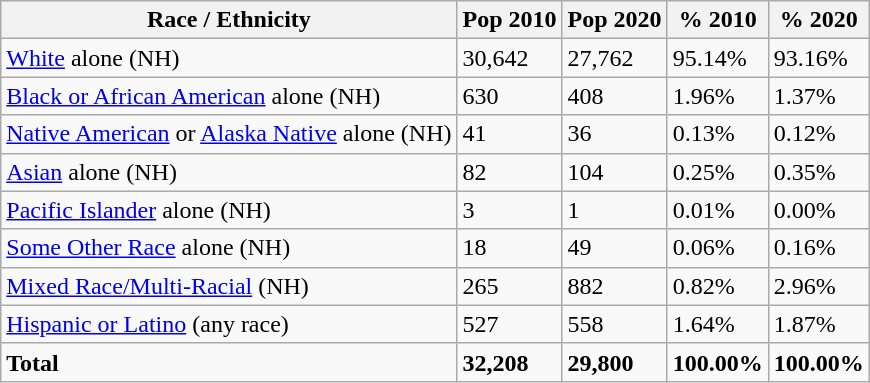<table class="wikitable">
<tr>
<th>Race / Ethnicity</th>
<th>Pop 2010</th>
<th>Pop 2020</th>
<th>% 2010</th>
<th>% 2020</th>
</tr>
<tr>
<td><a href='#'>White</a> alone (NH)</td>
<td>30,642</td>
<td>27,762</td>
<td>95.14%</td>
<td>93.16%</td>
</tr>
<tr>
<td><a href='#'>Black or African American</a> alone (NH)</td>
<td>630</td>
<td>408</td>
<td>1.96%</td>
<td>1.37%</td>
</tr>
<tr>
<td><a href='#'>Native American</a> or <a href='#'>Alaska Native</a> alone (NH)</td>
<td>41</td>
<td>36</td>
<td>0.13%</td>
<td>0.12%</td>
</tr>
<tr>
<td><a href='#'>Asian</a> alone (NH)</td>
<td>82</td>
<td>104</td>
<td>0.25%</td>
<td>0.35%</td>
</tr>
<tr>
<td><a href='#'>Pacific Islander</a> alone (NH)</td>
<td>3</td>
<td>1</td>
<td>0.01%</td>
<td>0.00%</td>
</tr>
<tr>
<td><a href='#'>Some Other Race</a> alone (NH)</td>
<td>18</td>
<td>49</td>
<td>0.06%</td>
<td>0.16%</td>
</tr>
<tr>
<td><a href='#'>Mixed Race/Multi-Racial</a> (NH)</td>
<td>265</td>
<td>882</td>
<td>0.82%</td>
<td>2.96%</td>
</tr>
<tr>
<td><a href='#'>Hispanic or Latino</a> (any race)</td>
<td>527</td>
<td>558</td>
<td>1.64%</td>
<td>1.87%</td>
</tr>
<tr>
<td><strong>Total</strong></td>
<td><strong>32,208</strong></td>
<td><strong>29,800</strong></td>
<td><strong>100.00%</strong></td>
<td><strong>100.00%</strong></td>
</tr>
</table>
